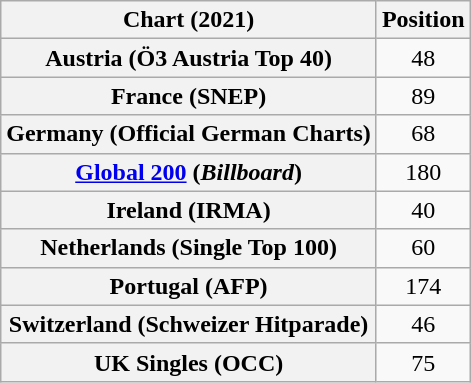<table class="wikitable sortable plainrowheaders" style="text-align:center;">
<tr>
<th>Chart (2021)</th>
<th>Position</th>
</tr>
<tr>
<th scope="row">Austria (Ö3 Austria Top 40)</th>
<td>48</td>
</tr>
<tr>
<th scope="row">France (SNEP)</th>
<td>89</td>
</tr>
<tr>
<th scope="row">Germany (Official German Charts)</th>
<td>68</td>
</tr>
<tr>
<th scope="row"><a href='#'>Global 200</a> (<em>Billboard</em>)</th>
<td>180</td>
</tr>
<tr>
<th scope="row">Ireland (IRMA)</th>
<td>40</td>
</tr>
<tr>
<th scope="row">Netherlands (Single Top 100)</th>
<td>60</td>
</tr>
<tr>
<th scope="row">Portugal (AFP)</th>
<td>174</td>
</tr>
<tr>
<th scope="row">Switzerland (Schweizer Hitparade)</th>
<td>46</td>
</tr>
<tr>
<th scope="row">UK Singles (OCC)</th>
<td>75</td>
</tr>
</table>
